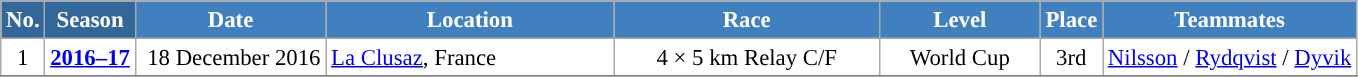<table class="wikitable sortable" style="font-size:95%; text-align:center; border:grey solid 1px; border-collapse:collapse; background:#ffffff;">
<tr style="background:#efefef;">
<th style="background-color:#369; color:white;">No.</th>
<th style="background-color:#369; color:white;">Season</th>
<th style="background-color:#4180be; color:white; width:120px;">Date</th>
<th style="background-color:#4180be; color:white; width:185px;">Location</th>
<th style="background-color:#4180be; color:white; width:170px;">Race</th>
<th style="background-color:#4180be; color:white; width:100px;">Level</th>
<th style="background-color:#4180be; color:white;">Place</th>
<th style="background-color:#4180be; color:white;">Teammates</th>
</tr>
<tr>
<td align=center>1</td>
<td rowspan=1 align=center><strong><a href='#'>2016–17</a></strong></td>
<td align=right>18 December 2016</td>
<td align=left> <a href='#'>La Clusaz</a>, France</td>
<td>4 × 5 km Relay C/F</td>
<td>World Cup</td>
<td>3rd</td>
<td><a href='#'>Nilsson</a> / <a href='#'>Rydqvist</a> / <a href='#'>Dyvik</a></td>
</tr>
<tr>
</tr>
</table>
